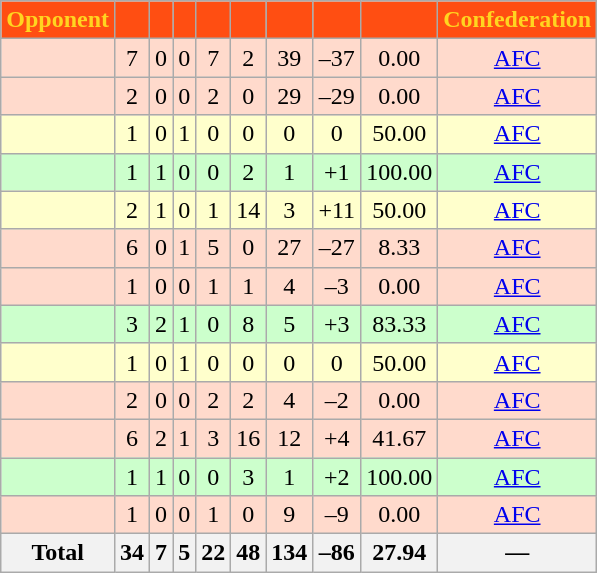<table class="wikitable sortable" style="text-align:center;">
<tr style="color:#FFD520">
<th style="background-color:#FF4E12;color:#FFD520">Opponent</th>
<th style="background-color:#FF4E12;"></th>
<th style="background-color:#FF4E12;"></th>
<th style="background-color:#FF4E12;"></th>
<th style="background-color:#FF4E12;"></th>
<th style="background-color:#FF4E12;"></th>
<th style="background-color:#FF4E12;"></th>
<th style="background-color:#FF4E12;"></th>
<th style="background-color:#FF4E12;"></th>
<th style="background-color:#FF4E12;color:#FFD520">Confederation</th>
</tr>
<tr bgcolor=FFDACC>
<td style="text-align:left;"></td>
<td>7</td>
<td>0</td>
<td>0</td>
<td>7</td>
<td>2</td>
<td>39</td>
<td>–37</td>
<td>0.00</td>
<td><a href='#'>AFC</a></td>
</tr>
<tr bgcolor=FFDACC>
<td style="text-align:left;"></td>
<td>2</td>
<td>0</td>
<td>0</td>
<td>2</td>
<td>0</td>
<td>29</td>
<td>–29</td>
<td>0.00</td>
<td><a href='#'>AFC</a></td>
</tr>
<tr bgcolor=FFFFCC>
<td style="text-align:left;"></td>
<td>1</td>
<td>0</td>
<td>1</td>
<td>0</td>
<td>0</td>
<td>0</td>
<td>0</td>
<td>50.00</td>
<td><a href='#'>AFC</a></td>
</tr>
<tr bgcolor=CCFFCC>
<td style="text-align:left;"></td>
<td>1</td>
<td>1</td>
<td>0</td>
<td>0</td>
<td>2</td>
<td>1</td>
<td>+1</td>
<td>100.00</td>
<td><a href='#'>AFC</a></td>
</tr>
<tr bgcolor=FFFFCC>
<td style="text-align:left;"></td>
<td>2</td>
<td>1</td>
<td>0</td>
<td>1</td>
<td>14</td>
<td>3</td>
<td>+11</td>
<td>50.00</td>
<td><a href='#'>AFC</a></td>
</tr>
<tr bgcolor=FFDACC>
<td style="text-align:left;"></td>
<td>6</td>
<td>0</td>
<td>1</td>
<td>5</td>
<td>0</td>
<td>27</td>
<td>–27</td>
<td>8.33</td>
<td><a href='#'>AFC</a></td>
</tr>
<tr bgcolor=FFDACC>
<td style="text-align:left;"></td>
<td>1</td>
<td>0</td>
<td>0</td>
<td>1</td>
<td>1</td>
<td>4</td>
<td>–3</td>
<td>0.00</td>
<td><a href='#'>AFC</a></td>
</tr>
<tr bgcolor=CCFFCC>
<td style="text-align:left;"></td>
<td>3</td>
<td>2</td>
<td>1</td>
<td>0</td>
<td>8</td>
<td>5</td>
<td>+3</td>
<td>83.33</td>
<td><a href='#'>AFC</a></td>
</tr>
<tr bgcolor=FFFFCC>
<td style="text-align:left;"></td>
<td>1</td>
<td>0</td>
<td>1</td>
<td>0</td>
<td>0</td>
<td>0</td>
<td>0</td>
<td>50.00</td>
<td><a href='#'>AFC</a></td>
</tr>
<tr bgcolor=FFDACC>
<td style="text-align:left;"></td>
<td>2</td>
<td>0</td>
<td>0</td>
<td>2</td>
<td>2</td>
<td>4</td>
<td>–2</td>
<td>0.00</td>
<td><a href='#'>AFC</a></td>
</tr>
<tr bgcolor=FFDACC>
<td style="text-align:left;"></td>
<td>6</td>
<td>2</td>
<td>1</td>
<td>3</td>
<td>16</td>
<td>12</td>
<td>+4</td>
<td>41.67</td>
<td><a href='#'>AFC</a></td>
</tr>
<tr bgcolor=CCFFCC>
<td style="text-align:left;"></td>
<td>1</td>
<td>1</td>
<td>0</td>
<td>0</td>
<td>3</td>
<td>1</td>
<td>+2</td>
<td>100.00</td>
<td><a href='#'>AFC</a></td>
</tr>
<tr bgcolor=FFDACC>
<td style="text-align:left;"></td>
<td>1</td>
<td>0</td>
<td>0</td>
<td>1</td>
<td>0</td>
<td>9</td>
<td>–9</td>
<td>0.00</td>
<td><a href='#'>AFC</a></td>
</tr>
<tr>
<th>Total</th>
<th>34</th>
<th>7</th>
<th>5</th>
<th>22</th>
<th>48</th>
<th>134</th>
<th>–86</th>
<th>27.94</th>
<th>—</th>
</tr>
</table>
